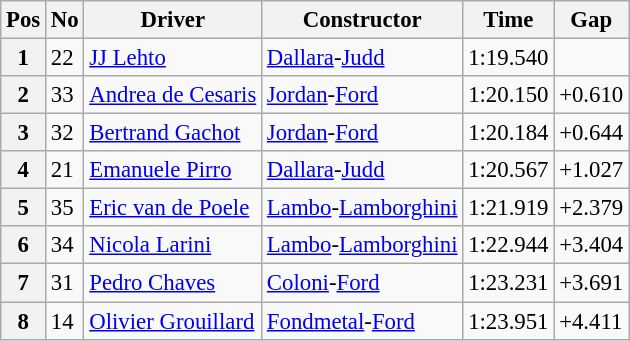<table class="wikitable sortable" style="font-size: 95%;">
<tr>
<th>Pos</th>
<th>No</th>
<th>Driver</th>
<th>Constructor</th>
<th>Time</th>
<th>Gap</th>
</tr>
<tr>
<th>1</th>
<td>22</td>
<td> <a href='#'>JJ Lehto</a></td>
<td><a href='#'>Dallara</a>-<a href='#'>Judd</a></td>
<td>1:19.540</td>
<td></td>
</tr>
<tr>
<th>2</th>
<td>33</td>
<td> <a href='#'>Andrea de Cesaris</a></td>
<td><a href='#'>Jordan</a>-<a href='#'>Ford</a></td>
<td>1:20.150</td>
<td>+0.610</td>
</tr>
<tr>
<th>3</th>
<td>32</td>
<td> <a href='#'>Bertrand Gachot</a></td>
<td><a href='#'>Jordan</a>-<a href='#'>Ford</a></td>
<td>1:20.184</td>
<td>+0.644</td>
</tr>
<tr>
<th>4</th>
<td>21</td>
<td> <a href='#'>Emanuele Pirro</a></td>
<td><a href='#'>Dallara</a>-<a href='#'>Judd</a></td>
<td>1:20.567</td>
<td>+1.027</td>
</tr>
<tr>
<th>5</th>
<td>35</td>
<td> <a href='#'>Eric van de Poele</a></td>
<td><a href='#'>Lambo</a>-<a href='#'>Lamborghini</a></td>
<td>1:21.919</td>
<td>+2.379</td>
</tr>
<tr>
<th>6</th>
<td>34</td>
<td> <a href='#'>Nicola Larini</a></td>
<td><a href='#'>Lambo</a>-<a href='#'>Lamborghini</a></td>
<td>1:22.944</td>
<td>+3.404</td>
</tr>
<tr>
<th>7</th>
<td>31</td>
<td> <a href='#'>Pedro Chaves</a></td>
<td><a href='#'>Coloni</a>-<a href='#'>Ford</a></td>
<td>1:23.231</td>
<td>+3.691</td>
</tr>
<tr>
<th>8</th>
<td>14</td>
<td> <a href='#'>Olivier Grouillard</a></td>
<td><a href='#'>Fondmetal</a>-<a href='#'>Ford</a></td>
<td>1:23.951</td>
<td>+4.411</td>
</tr>
</table>
